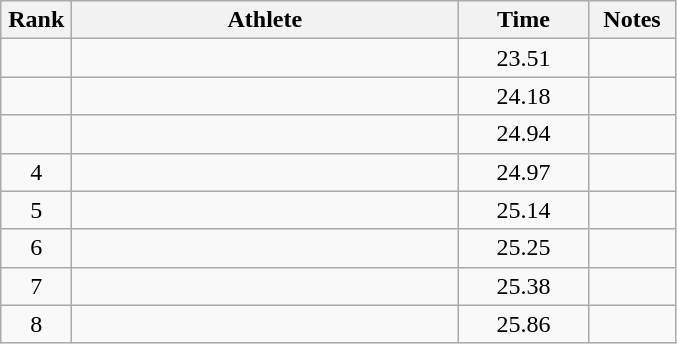<table class="wikitable" style="text-align:center">
<tr>
<th width=40>Rank</th>
<th width=250>Athlete</th>
<th width=80>Time</th>
<th width=50>Notes</th>
</tr>
<tr>
<td></td>
<td align=left></td>
<td>23.51</td>
<td></td>
</tr>
<tr>
<td></td>
<td align=left></td>
<td>24.18</td>
<td></td>
</tr>
<tr>
<td></td>
<td align=left></td>
<td>24.94</td>
<td></td>
</tr>
<tr>
<td>4</td>
<td align=left></td>
<td>24.97</td>
<td></td>
</tr>
<tr>
<td>5</td>
<td align=left></td>
<td>25.14</td>
<td></td>
</tr>
<tr>
<td>6</td>
<td align=left></td>
<td>25.25</td>
<td></td>
</tr>
<tr>
<td>7</td>
<td align=left></td>
<td>25.38</td>
<td></td>
</tr>
<tr>
<td>8</td>
<td align=left></td>
<td>25.86</td>
<td></td>
</tr>
</table>
